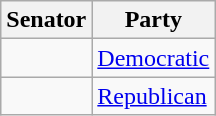<table class="wikitable">
<tr>
<th>Senator</th>
<th>Party</th>
</tr>
<tr>
<td></td>
<td><a href='#'>Democratic</a></td>
</tr>
<tr>
<td></td>
<td><a href='#'>Republican</a></td>
</tr>
</table>
